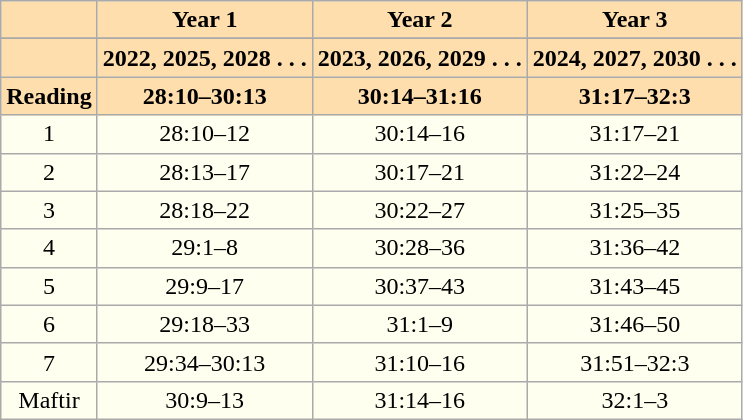<table class="wikitable" style="background:Ivory; text-align:center">
<tr>
<th style="background:Navajowhite;"></th>
<th style="background:Navajowhite;">Year 1</th>
<th style="background:Navajowhite;">Year 2</th>
<th style="background:Navajowhite;">Year 3</th>
</tr>
<tr>
</tr>
<tr>
<th style="background:Navajowhite;"></th>
<th style="background:Navajowhite;">2022, 2025, 2028 . . .</th>
<th style="background:Navajowhite;">2023, 2026, 2029 . . .</th>
<th style="background:Navajowhite;">2024, 2027, 2030 . . .</th>
</tr>
<tr>
<th style="background:Navajowhite;">Reading</th>
<th style="background:Navajowhite;">28:10–30:13</th>
<th style="background:Navajowhite;">30:14–31:16</th>
<th style="background:Navajowhite;">31:17–32:3</th>
</tr>
<tr>
<td>1</td>
<td>28:10–12</td>
<td>30:14–16</td>
<td>31:17–21</td>
</tr>
<tr>
<td>2</td>
<td>28:13–17</td>
<td>30:17–21</td>
<td>31:22–24</td>
</tr>
<tr>
<td>3</td>
<td>28:18–22</td>
<td>30:22–27</td>
<td>31:25–35</td>
</tr>
<tr>
<td>4</td>
<td>29:1–8</td>
<td>30:28–36</td>
<td>31:36–42</td>
</tr>
<tr>
<td>5</td>
<td>29:9–17</td>
<td>30:37–43</td>
<td>31:43–45</td>
</tr>
<tr>
<td>6</td>
<td>29:18–33</td>
<td>31:1–9</td>
<td>31:46–50</td>
</tr>
<tr>
<td>7</td>
<td>29:34–30:13</td>
<td>31:10–16</td>
<td>31:51–32:3</td>
</tr>
<tr>
<td>Maftir</td>
<td>30:9–13</td>
<td>31:14–16</td>
<td>32:1–3</td>
</tr>
</table>
